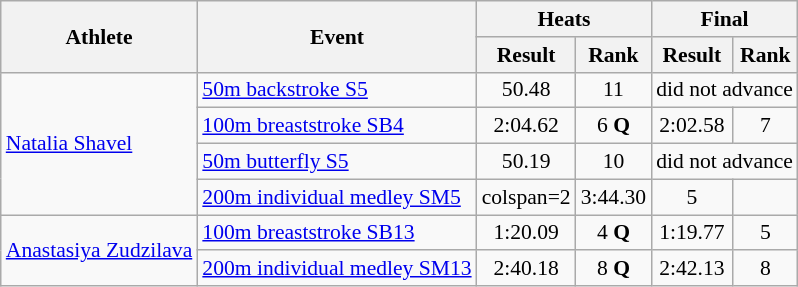<table class=wikitable style="font-size:90%">
<tr>
<th rowspan="2">Athlete</th>
<th rowspan="2">Event</th>
<th colspan="2">Heats</th>
<th colspan="2">Final</th>
</tr>
<tr>
<th>Result</th>
<th>Rank</th>
<th>Result</th>
<th>Rank</th>
</tr>
<tr align=center>
<td align=left rowspan=4><a href='#'>Natalia Shavel</a></td>
<td align=left><a href='#'>50m backstroke S5</a></td>
<td>50.48</td>
<td>11</td>
<td colspan=2>did not advance</td>
</tr>
<tr align=center>
<td align=left><a href='#'>100m breaststroke SB4</a></td>
<td>2:04.62</td>
<td>6 <strong>Q</strong></td>
<td>2:02.58</td>
<td>7</td>
</tr>
<tr align=center>
<td align=left><a href='#'>50m butterfly S5</a></td>
<td>50.19</td>
<td>10</td>
<td colspan=2>did not advance</td>
</tr>
<tr align=center>
<td align=left><a href='#'>200m individual medley SM5</a></td>
<td>colspan=2 </td>
<td>3:44.30</td>
<td>5</td>
</tr>
<tr align=center>
<td align=left rowspan=2><a href='#'>Anastasiya Zudzilava</a></td>
<td align=left><a href='#'>100m breaststroke SB13</a></td>
<td>1:20.09</td>
<td>4 <strong>Q</strong></td>
<td>1:19.77</td>
<td>5</td>
</tr>
<tr align=center>
<td align=left><a href='#'>200m individual medley SM13</a></td>
<td>2:40.18</td>
<td>8 <strong>Q</strong></td>
<td>2:42.13</td>
<td>8</td>
</tr>
</table>
